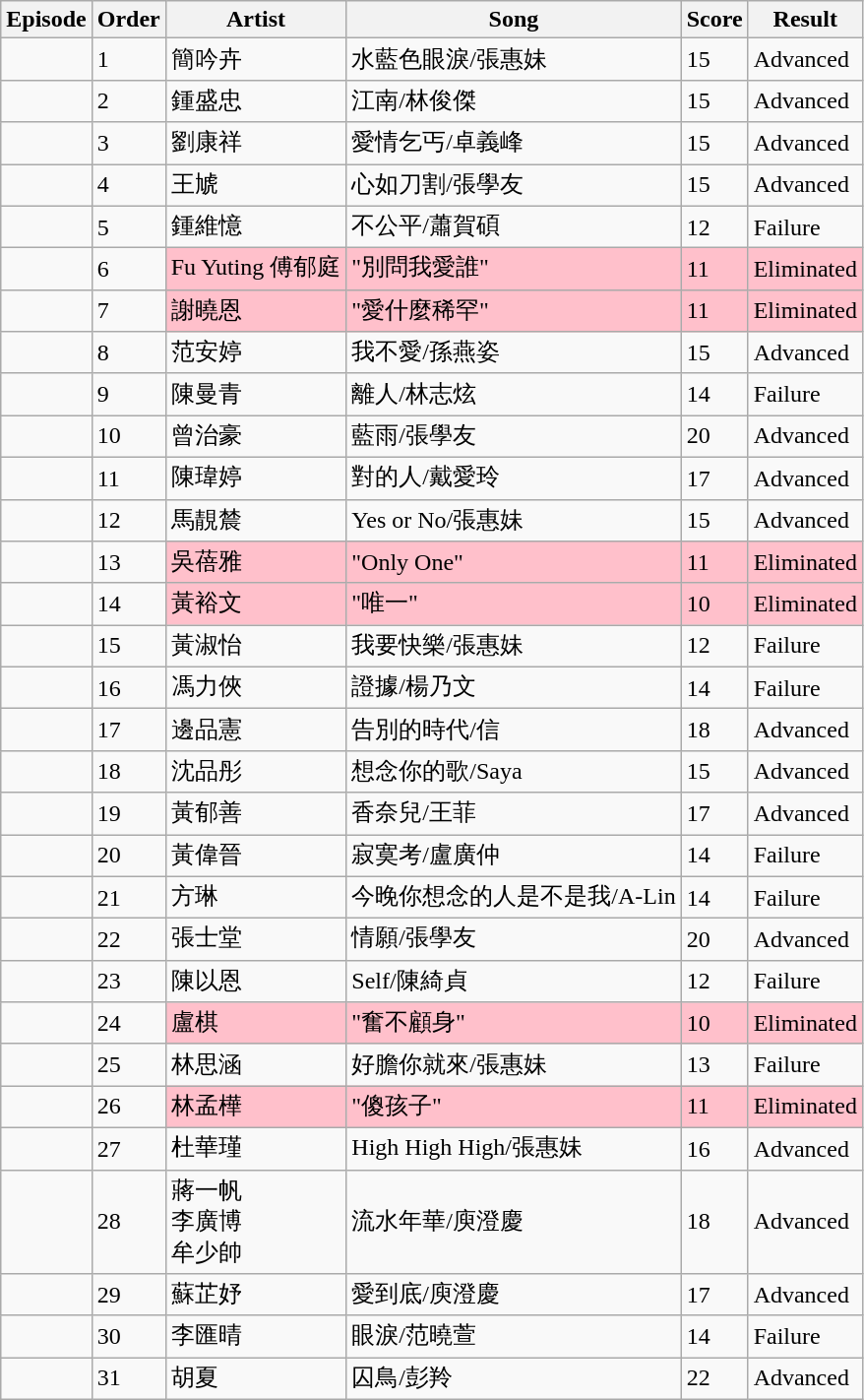<table class="wikitable sortable">
<tr>
<th>Episode</th>
<th>Order</th>
<th>Artist</th>
<th>Song</th>
<th>Score</th>
<th>Result</th>
</tr>
<tr>
<td></td>
<td>1</td>
<td>簡吟卉</td>
<td>水藍色眼淚/張惠妹</td>
<td>15</td>
<td>Advanced</td>
</tr>
<tr>
<td></td>
<td>2</td>
<td>鍾盛忠</td>
<td>江南/林俊傑</td>
<td>15</td>
<td>Advanced</td>
</tr>
<tr>
<td></td>
<td>3</td>
<td>劉康祥</td>
<td>愛情乞丐/卓義峰</td>
<td>15</td>
<td>Advanced</td>
</tr>
<tr>
<td></td>
<td>4</td>
<td>王虓</td>
<td>心如刀割/張學友</td>
<td>15</td>
<td>Advanced</td>
</tr>
<tr>
<td></td>
<td>5</td>
<td>鍾維憶</td>
<td>不公平/蕭賀碩</td>
<td>12</td>
<td>Failure</td>
</tr>
<tr>
<td></td>
<td>6</td>
<td style="background:pink;">Fu Yuting 傅郁庭</td>
<td style="background:pink;">"別問我愛誰"</td>
<td style="background:pink;">11</td>
<td style="background:pink;">Eliminated</td>
</tr>
<tr>
<td></td>
<td>7</td>
<td style="background:pink;">謝曉恩</td>
<td style="background:pink;">"愛什麼稀罕"</td>
<td style="background:pink;">11</td>
<td style="background:pink;">Eliminated</td>
</tr>
<tr>
<td></td>
<td>8</td>
<td>范安婷</td>
<td>我不愛/孫燕姿</td>
<td>15</td>
<td>Advanced</td>
</tr>
<tr>
<td></td>
<td>9</td>
<td>陳曼青</td>
<td>離人/林志炫</td>
<td>14</td>
<td>Failure</td>
</tr>
<tr>
<td></td>
<td>10</td>
<td>曾治豪</td>
<td>藍雨/張學友</td>
<td>20</td>
<td>Advanced</td>
</tr>
<tr>
<td></td>
<td>11</td>
<td>陳瑋婷</td>
<td>對的人/戴愛玲</td>
<td>17</td>
<td>Advanced</td>
</tr>
<tr>
<td></td>
<td>12</td>
<td>馬靚辳</td>
<td>Yes or No/張惠妹</td>
<td>15</td>
<td>Advanced</td>
</tr>
<tr>
<td></td>
<td>13</td>
<td style="background:pink;">吳蓓雅</td>
<td style="background:pink;">"Only One"</td>
<td style="background:pink;">11</td>
<td style="background:pink;">Eliminated</td>
</tr>
<tr>
<td></td>
<td>14</td>
<td style="background:pink;">黃裕文</td>
<td style="background:pink;">"唯一"</td>
<td style="background:pink;">10</td>
<td style="background:pink;">Eliminated</td>
</tr>
<tr>
<td></td>
<td>15</td>
<td>黃淑怡</td>
<td>我要快樂/張惠妹</td>
<td>12</td>
<td>Failure</td>
</tr>
<tr>
<td></td>
<td>16</td>
<td>馮力俠</td>
<td>證據/楊乃文</td>
<td>14</td>
<td>Failure</td>
</tr>
<tr>
<td></td>
<td>17</td>
<td>邊品憲</td>
<td>告別的時代/信</td>
<td>18</td>
<td>Advanced</td>
</tr>
<tr>
<td></td>
<td>18</td>
<td>沈品彤</td>
<td>想念你的歌/Saya</td>
<td>15</td>
<td>Advanced</td>
</tr>
<tr>
<td></td>
<td>19</td>
<td>黃郁善</td>
<td>香奈兒/王菲</td>
<td>17</td>
<td>Advanced</td>
</tr>
<tr>
<td></td>
<td>20</td>
<td>黃偉晉</td>
<td>寂寞考/盧廣仲</td>
<td>14</td>
<td>Failure</td>
</tr>
<tr>
<td></td>
<td>21</td>
<td>方琳</td>
<td>今晚你想念的人是不是我/A-Lin</td>
<td>14</td>
<td>Failure</td>
</tr>
<tr>
<td></td>
<td>22</td>
<td>張士堂</td>
<td>情願/張學友</td>
<td>20</td>
<td>Advanced</td>
</tr>
<tr>
<td></td>
<td>23</td>
<td>陳以恩</td>
<td>Self/陳綺貞</td>
<td>12</td>
<td>Failure</td>
</tr>
<tr>
<td></td>
<td>24</td>
<td style="background:pink;">盧棋</td>
<td style="background:pink;">"奮不顧身"</td>
<td style="background:pink;">10</td>
<td style="background:pink;">Eliminated</td>
</tr>
<tr>
<td></td>
<td>25</td>
<td>林思涵</td>
<td>好膽你就來/張惠妹</td>
<td>13</td>
<td>Failure</td>
</tr>
<tr>
<td></td>
<td>26</td>
<td style="background:pink;">林孟樺</td>
<td style="background:pink;">"傻孩子"</td>
<td style="background:pink;">11</td>
<td style="background:pink;">Eliminated</td>
</tr>
<tr>
<td></td>
<td>27</td>
<td>杜華瑾</td>
<td>High High High/張惠妹</td>
<td>16</td>
<td>Advanced</td>
</tr>
<tr>
<td></td>
<td>28</td>
<td>蔣一帆<br>李廣博<br>牟少帥</td>
<td>流水年華/庾澄慶</td>
<td>18</td>
<td>Advanced</td>
</tr>
<tr>
<td></td>
<td>29</td>
<td>蘇芷妤</td>
<td>愛到底/庾澄慶</td>
<td>17</td>
<td>Advanced</td>
</tr>
<tr>
<td></td>
<td>30</td>
<td>李匯晴</td>
<td>眼淚/范曉萱</td>
<td>14</td>
<td>Failure</td>
</tr>
<tr>
<td></td>
<td>31</td>
<td>胡夏</td>
<td>囚鳥/彭羚</td>
<td>22</td>
<td>Advanced</td>
</tr>
</table>
